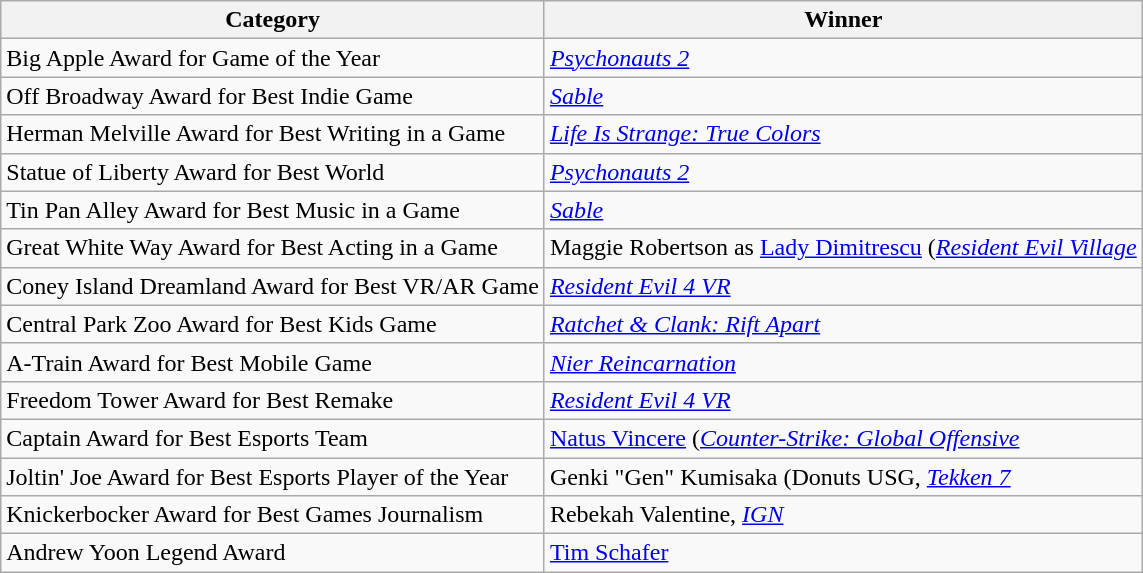<table class="wikitable sortable plainrowheaders" border="none" style="margin:0">
<tr valign="bottom">
<th scope="col">Category</th>
<th scope="col">Winner</th>
</tr>
<tr>
<td>Big Apple Award for Game of the Year</td>
<td><em><a href='#'>Psychonauts 2</a></em></td>
</tr>
<tr>
<td>Off Broadway Award for Best Indie Game</td>
<td><em><a href='#'>Sable</a></em></td>
</tr>
<tr>
<td>Herman Melville Award for Best Writing in a Game</td>
<td><em><a href='#'>Life Is Strange: True Colors</a></em></td>
</tr>
<tr>
<td>Statue of Liberty Award for Best World</td>
<td><em><a href='#'>Psychonauts 2</a></em></td>
</tr>
<tr>
<td>Tin Pan Alley Award for Best Music in a Game</td>
<td><em><a href='#'>Sable</a></em></td>
</tr>
<tr>
<td>Great White Way Award for Best Acting in a Game</td>
<td>Maggie Robertson as <a href='#'>Lady Dimitrescu</a> (<em><a href='#'>Resident Evil Village</a></em></td>
</tr>
<tr>
<td>Coney Island Dreamland Award for Best VR/AR Game</td>
<td><em><a href='#'>Resident Evil 4 VR</a></em></td>
</tr>
<tr>
<td>Central Park Zoo Award for Best Kids Game</td>
<td><em><a href='#'>Ratchet & Clank: Rift Apart</a></em></td>
</tr>
<tr>
<td>A-Train Award for Best Mobile Game</td>
<td><em><a href='#'>Nier Reincarnation</a></em></td>
</tr>
<tr>
<td>Freedom Tower Award for Best Remake</td>
<td><em><a href='#'>Resident Evil 4 VR</a></em></td>
</tr>
<tr>
<td>Captain Award for Best Esports Team</td>
<td><a href='#'>Natus Vincere</a> (<em><a href='#'>Counter-Strike: Global Offensive</a></em></td>
</tr>
<tr>
<td>Joltin' Joe Award for Best Esports Player of the Year</td>
<td>Genki "Gen" Kumisaka (Donuts USG, <em><a href='#'>Tekken 7</a></em></td>
</tr>
<tr>
<td>Knickerbocker Award for Best Games Journalism</td>
<td>Rebekah Valentine, <em><a href='#'>IGN</a></em></td>
</tr>
<tr>
<td>Andrew Yoon Legend Award</td>
<td><a href='#'>Tim Schafer</a></td>
</tr>
</table>
